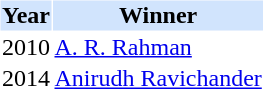<table cellspacing="1" cellpadding="1" border="0">
<tr bgcolor="#d1e4fd">
<th>Year</th>
<th>Winner</th>
</tr>
<tr>
<td>2010</td>
<td><a href='#'>A. R. Rahman</a></td>
</tr>
<tr>
<td>2014</td>
<td><a href='#'>Anirudh Ravichander</a></td>
</tr>
</table>
